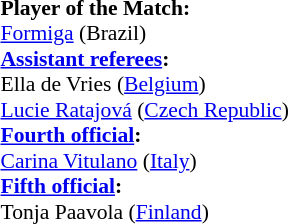<table width=50% style="font-size: 90%">
<tr>
<td><br><strong>Player of the Match:</strong>
<br><a href='#'>Formiga</a> (Brazil)<br><strong><a href='#'>Assistant referees</a>:</strong>
<br>Ella de Vries (<a href='#'>Belgium</a>)
<br><a href='#'>Lucie Ratajová</a> (<a href='#'>Czech Republic</a>)
<br><strong><a href='#'>Fourth official</a>:</strong>
<br><a href='#'>Carina Vitulano</a> (<a href='#'>Italy</a>)
<br><strong><a href='#'>Fifth official</a>:</strong>
<br>Tonja Paavola (<a href='#'>Finland</a>)</td>
</tr>
</table>
